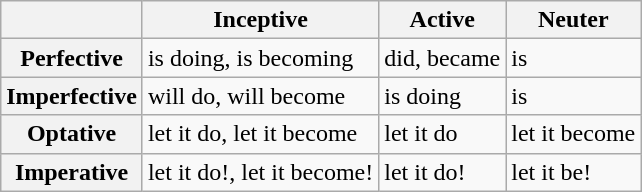<table class="wikitable">
<tr>
<th></th>
<th>Inceptive</th>
<th>Active</th>
<th>Neuter</th>
</tr>
<tr>
<th>Perfective</th>
<td>is doing, is becoming</td>
<td>did, became</td>
<td>is</td>
</tr>
<tr>
<th>Imperfective</th>
<td>will do, will become</td>
<td>is doing</td>
<td>is</td>
</tr>
<tr>
<th>Optative</th>
<td>let it do, let it become</td>
<td>let it do</td>
<td>let it become</td>
</tr>
<tr>
<th>Imperative</th>
<td>let it do!, let it become!</td>
<td>let it do!</td>
<td>let it be!</td>
</tr>
</table>
